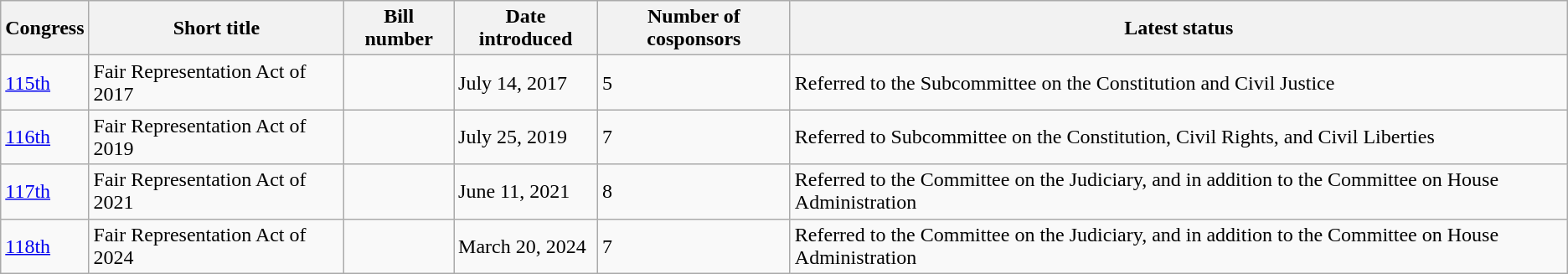<table class="wikitable">
<tr>
<th>Congress</th>
<th>Short title</th>
<th>Bill number</th>
<th>Date introduced</th>
<th>Number of cosponsors</th>
<th>Latest status</th>
</tr>
<tr>
<td><a href='#'>115th</a></td>
<td>Fair Representation Act of 2017</td>
<td></td>
<td>July 14, 2017</td>
<td>5</td>
<td>Referred to the Subcommittee on the Constitution and Civil Justice</td>
</tr>
<tr>
<td><a href='#'>116th</a></td>
<td>Fair Representation Act of 2019</td>
<td></td>
<td>July 25, 2019</td>
<td>7</td>
<td>Referred to Subcommittee on the Constitution, Civil Rights, and Civil Liberties</td>
</tr>
<tr>
<td><a href='#'>117th</a></td>
<td>Fair Representation Act of 2021</td>
<td></td>
<td>June 11, 2021</td>
<td>8</td>
<td>Referred to the Committee on the Judiciary, and in addition to the Committee on House Administration</td>
</tr>
<tr>
<td><a href='#'>118th</a></td>
<td>Fair Representation Act of 2024</td>
<td></td>
<td>March 20, 2024</td>
<td>7</td>
<td>Referred to the Committee on the Judiciary, and in addition to the Committee on House Administration</td>
</tr>
</table>
